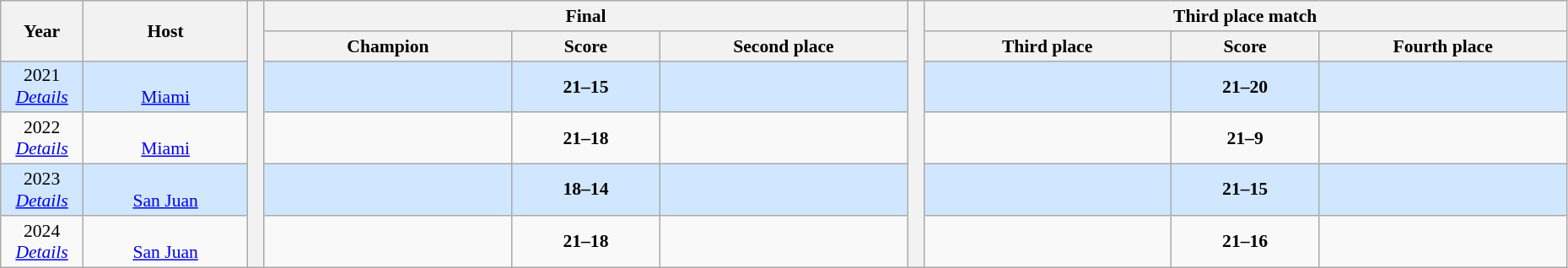<table class="wikitable" style="font-size:90%; width: 98%; text-align: center;">
<tr>
<th rowspan="2" width="5%">Year</th>
<th rowspan="2" width="10%">Host</th>
<th rowspan="6" width="1%" bgcolor="ffffff"></th>
<th colspan="3">Final</th>
<th rowspan="6" width="1%" bgcolor="ffffff"></th>
<th colspan="3">Third place match</th>
</tr>
<tr bgcolor="#EFEFEF">
<th width="15%">Champion</th>
<th width="9%">Score</th>
<th width="15%">Second place</th>
<th width="15%">Third place</th>
<th width="9%">Score</th>
<th width="15%">Fourth place</th>
</tr>
<tr bgcolor="#D0E7FF">
<td>2021<br><em><a href='#'>Details</a></em></td>
<td><br><a href='#'>Miami</a></td>
<td><strong></strong></td>
<td><strong>21–15</strong></td>
<td></td>
<td></td>
<td><strong>21–20</strong></td>
<td></td>
</tr>
<tr>
<td>2022<br><em><a href='#'>Details</a></em></td>
<td><br><a href='#'>Miami</a></td>
<td><strong></strong></td>
<td><strong>21–18</strong></td>
<td></td>
<td></td>
<td><strong>21–9</strong></td>
<td></td>
</tr>
<tr bgcolor="#D0E7FF">
<td>2023<br><em><a href='#'>Details</a></em></td>
<td><br><a href='#'>San Juan</a></td>
<td><strong></strong></td>
<td><strong>18–14</strong></td>
<td></td>
<td></td>
<td><strong>21–15</strong></td>
<td></td>
</tr>
<tr>
<td>2024<br><em><a href='#'>Details</a></em></td>
<td><br><a href='#'>San Juan</a></td>
<td><strong></strong></td>
<td><strong>21–18</strong></td>
<td></td>
<td></td>
<td><strong>21–16</strong></td>
<td></td>
</tr>
</table>
